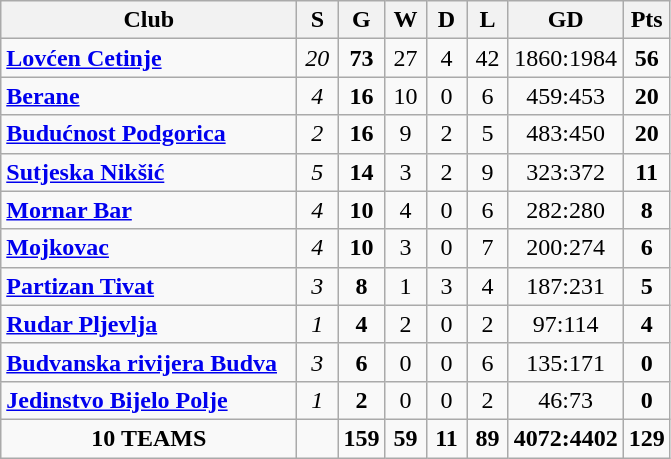<table class="wikitable sortable">
<tr>
<th width="190">Club</th>
<th width="20">S</th>
<th width="20">G</th>
<th width="20">W</th>
<th width="20">D</th>
<th width="20">L</th>
<th>GD</th>
<th width="20">Pts</th>
</tr>
<tr>
<td><strong><a href='#'>Lovćen Cetinje</a></strong></td>
<td align = "center"><em>20</em></td>
<td align = "center"><strong>73</strong></td>
<td align = "center">27</td>
<td align = "center">4</td>
<td align = "center">42</td>
<td align = "center">1860:1984</td>
<td align = "center"><strong>56</strong></td>
</tr>
<tr>
<td><strong><a href='#'>Berane</a></strong></td>
<td align = "center"><em>4</em></td>
<td align = "center"><strong>16</strong></td>
<td align = "center">10</td>
<td align = "center">0</td>
<td align = "center">6</td>
<td align = "center">459:453</td>
<td align = "center"><strong>20</strong></td>
</tr>
<tr>
<td><strong><a href='#'>Budućnost Podgorica</a></strong></td>
<td align = "center"><em>2</em></td>
<td align = "center"><strong>16</strong></td>
<td align = "center">9</td>
<td align = "center">2</td>
<td align = "center">5</td>
<td align = "center">483:450</td>
<td align = "center"><strong>20</strong></td>
</tr>
<tr>
<td><strong><a href='#'>Sutjeska Nikšić</a></strong></td>
<td align = "center"><em>5</em></td>
<td align = "center"><strong>14</strong></td>
<td align = "center">3</td>
<td align = "center">2</td>
<td align = "center">9</td>
<td align = "center">323:372</td>
<td align = "center"><strong>11</strong></td>
</tr>
<tr>
<td><strong><a href='#'>Mornar Bar</a></strong></td>
<td align = "center"><em>4</em></td>
<td align = "center"><strong>10</strong></td>
<td align = "center">4</td>
<td align = "center">0</td>
<td align = "center">6</td>
<td align = "center">282:280</td>
<td align = "center"><strong>8</strong></td>
</tr>
<tr>
<td><strong><a href='#'>Mojkovac</a></strong></td>
<td align = "center"><em>4</em></td>
<td align = "center"><strong>10</strong></td>
<td align = "center">3</td>
<td align = "center">0</td>
<td align = "center">7</td>
<td align = "center">200:274</td>
<td align = "center"><strong>6</strong></td>
</tr>
<tr>
<td><strong><a href='#'>Partizan Tivat</a></strong></td>
<td align = "center"><em>3</em></td>
<td align = "center"><strong>8</strong></td>
<td align = "center">1</td>
<td align = "center">3</td>
<td align = "center">4</td>
<td align = "center">187:231</td>
<td align = "center"><strong>5</strong></td>
</tr>
<tr>
<td><strong><a href='#'>Rudar Pljevlja</a></strong></td>
<td align = "center"><em>1</em></td>
<td align = "center"><strong>4</strong></td>
<td align = "center">2</td>
<td align = "center">0</td>
<td align = "center">2</td>
<td align = "center">97:114</td>
<td align = "center"><strong>4</strong></td>
</tr>
<tr>
<td><strong><a href='#'>Budvanska rivijera Budva</a></strong></td>
<td align = "center"><em>3</em></td>
<td align = "center"><strong>6</strong></td>
<td align = "center">0</td>
<td align = "center">0</td>
<td align = "center">6</td>
<td align = "center">135:171</td>
<td align = "center"><strong>0</strong></td>
</tr>
<tr>
<td><strong><a href='#'>Jedinstvo Bijelo Polje</a></strong></td>
<td align = "center"><em>1</em></td>
<td align = "center"><strong>2</strong></td>
<td align = "center">0</td>
<td align = "center">0</td>
<td align = "center">2</td>
<td align = "center">46:73</td>
<td align = "center"><strong>0</strong><br><onlyinclude></td>
</tr>
<tr class="sortbottom">
<td align = "center"><strong>10 TEAMS</strong></td>
<td align = "center"></td>
<td align = "center"><strong>159</strong></td>
<td align = "center"><strong>59</strong></td>
<td align = "center"><strong>11</strong></td>
<td align = "center"><strong>89</strong></td>
<td align = "center"><strong>4072:4402</strong></td>
<td align = "center"><strong>129</strong></td>
</tr>
</table>
